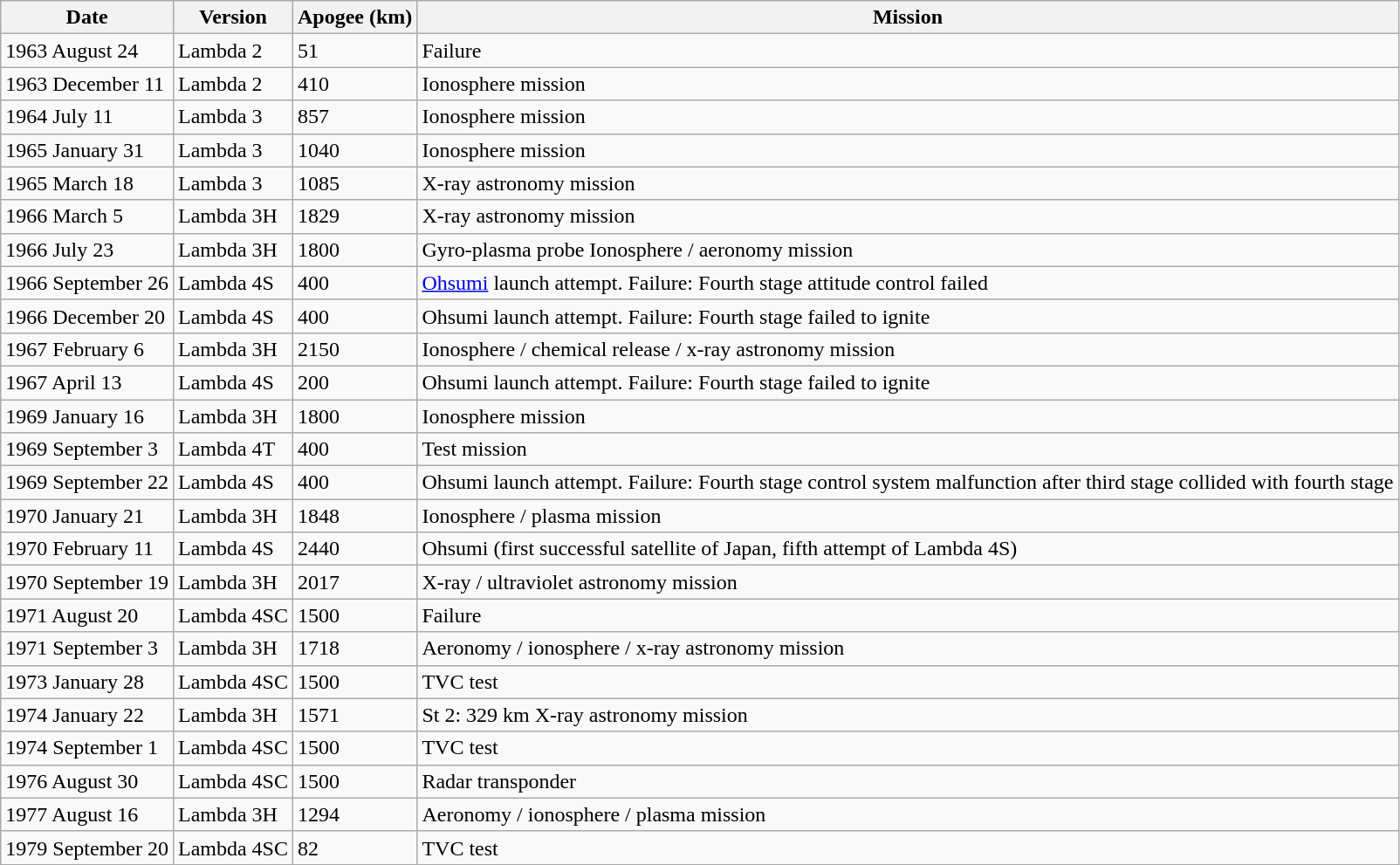<table class="wikitable sortable">
<tr>
<th>Date</th>
<th>Version</th>
<th>Apogee (km)</th>
<th>Mission</th>
</tr>
<tr>
<td>1963 August 24</td>
<td>Lambda 2</td>
<td>51</td>
<td>Failure</td>
</tr>
<tr>
<td>1963 December 11</td>
<td>Lambda 2</td>
<td>410</td>
<td>Ionosphere mission</td>
</tr>
<tr>
<td>1964 July 11</td>
<td>Lambda 3</td>
<td>857</td>
<td>Ionosphere mission</td>
</tr>
<tr>
<td>1965 January 31</td>
<td>Lambda 3</td>
<td>1040</td>
<td>Ionosphere mission</td>
</tr>
<tr>
<td>1965 March 18</td>
<td>Lambda 3</td>
<td>1085</td>
<td>X-ray astronomy mission</td>
</tr>
<tr>
<td>1966 March 5</td>
<td>Lambda 3H</td>
<td>1829</td>
<td>X-ray astronomy mission</td>
</tr>
<tr>
<td>1966 July 23</td>
<td>Lambda 3H</td>
<td>1800</td>
<td>Gyro-plasma probe Ionosphere / aeronomy mission</td>
</tr>
<tr>
<td>1966 September 26</td>
<td>Lambda 4S</td>
<td>400</td>
<td><a href='#'>Ohsumi</a> launch attempt. Failure: Fourth stage attitude control failed</td>
</tr>
<tr>
<td>1966 December 20</td>
<td>Lambda 4S</td>
<td>400</td>
<td>Ohsumi launch attempt. Failure: Fourth stage failed to ignite</td>
</tr>
<tr>
<td>1967 February 6</td>
<td>Lambda 3H</td>
<td>2150</td>
<td>Ionosphere / chemical release / x-ray astronomy mission</td>
</tr>
<tr>
<td>1967 April 13</td>
<td>Lambda 4S</td>
<td>200</td>
<td>Ohsumi launch attempt. Failure: Fourth stage failed to ignite</td>
</tr>
<tr>
<td>1969 January 16</td>
<td>Lambda 3H</td>
<td>1800</td>
<td>Ionosphere mission</td>
</tr>
<tr>
<td>1969 September 3</td>
<td>Lambda 4T</td>
<td>400</td>
<td>Test mission</td>
</tr>
<tr>
<td>1969 September 22</td>
<td>Lambda 4S</td>
<td>400</td>
<td>Ohsumi launch attempt. Failure: Fourth stage control system malfunction after third stage collided with fourth stage</td>
</tr>
<tr>
<td>1970 January 21</td>
<td>Lambda 3H</td>
<td>1848</td>
<td>Ionosphere / plasma mission</td>
</tr>
<tr>
<td>1970 February 11</td>
<td>Lambda 4S</td>
<td>2440</td>
<td>Ohsumi (first successful satellite of Japan, fifth attempt of Lambda 4S)</td>
</tr>
<tr>
<td>1970 September 19</td>
<td>Lambda 3H</td>
<td>2017</td>
<td>X-ray / ultraviolet astronomy mission</td>
</tr>
<tr>
<td>1971 August 20</td>
<td>Lambda 4SC</td>
<td>1500</td>
<td>Failure</td>
</tr>
<tr>
<td>1971 September 3</td>
<td>Lambda 3H</td>
<td>1718</td>
<td>Aeronomy / ionosphere / x-ray astronomy mission</td>
</tr>
<tr>
<td>1973 January 28</td>
<td>Lambda 4SC</td>
<td>1500</td>
<td>TVC test</td>
</tr>
<tr>
<td>1974 January 22</td>
<td>Lambda 3H</td>
<td>1571</td>
<td>St 2: 329 km X-ray astronomy mission</td>
</tr>
<tr>
<td>1974 September 1</td>
<td>Lambda 4SC</td>
<td>1500</td>
<td>TVC test</td>
</tr>
<tr>
<td>1976 August 30</td>
<td>Lambda 4SC</td>
<td>1500</td>
<td>Radar transponder</td>
</tr>
<tr>
<td>1977 August 16</td>
<td>Lambda 3H</td>
<td>1294</td>
<td>Aeronomy / ionosphere / plasma mission</td>
</tr>
<tr>
<td>1979 September 20</td>
<td>Lambda 4SC</td>
<td>82</td>
<td>TVC test</td>
</tr>
</table>
